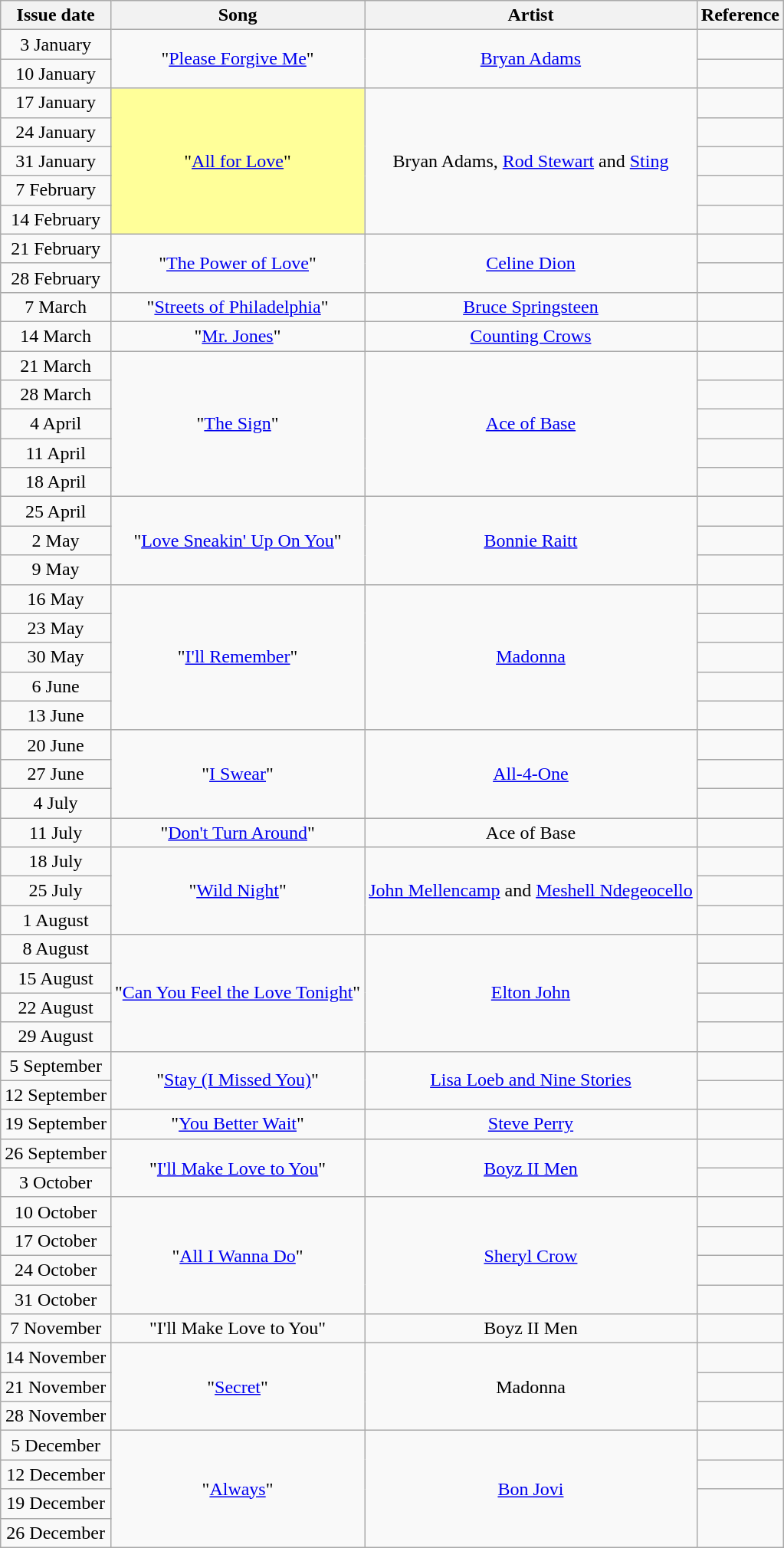<table class="wikitable">
<tr>
<th align="center">Issue date</th>
<th align="center">Song</th>
<th align="center">Artist</th>
<th align="center">Reference</th>
</tr>
<tr>
<td align="center">3 January</td>
<td align="center" rowspan="2">"<a href='#'>Please Forgive Me</a>"</td>
<td align="center" rowspan="2"><a href='#'>Bryan Adams</a></td>
<td align="center"></td>
</tr>
<tr>
<td align="center">10 January</td>
<td align="center"></td>
</tr>
<tr>
<td align="center">17 January</td>
<td bgcolor=#FFFF99 align="center" rowspan="5">"<a href='#'>All for Love</a>"</td>
<td align="center" rowspan="5">Bryan Adams, <a href='#'>Rod Stewart</a> and <a href='#'>Sting</a></td>
<td align="center"></td>
</tr>
<tr>
<td align="center">24 January</td>
<td align="center"></td>
</tr>
<tr>
<td align="center">31 January</td>
<td align="center"></td>
</tr>
<tr>
<td align="center">7 February</td>
<td align="center"></td>
</tr>
<tr>
<td align="center">14 February</td>
<td align="center"></td>
</tr>
<tr>
<td align="center">21 February</td>
<td align="center" rowspan="2">"<a href='#'>The Power of Love</a>"</td>
<td align="center" rowspan="2"><a href='#'>Celine Dion</a></td>
<td align="center"></td>
</tr>
<tr>
<td align="center">28 February</td>
<td align="center"></td>
</tr>
<tr>
<td align="center">7 March</td>
<td align="center">"<a href='#'>Streets of Philadelphia</a>"</td>
<td align="center"><a href='#'>Bruce Springsteen</a></td>
<td align="center"></td>
</tr>
<tr>
<td align="center">14 March</td>
<td align="center">"<a href='#'>Mr. Jones</a>"</td>
<td align="center"><a href='#'>Counting Crows</a></td>
<td align="center"></td>
</tr>
<tr>
<td align="center">21 March</td>
<td align="center" rowspan="5">"<a href='#'>The Sign</a>"</td>
<td align="center" rowspan="5"><a href='#'>Ace of Base</a></td>
<td align="center"></td>
</tr>
<tr>
<td align="center">28 March</td>
<td align="center"></td>
</tr>
<tr>
<td align="center">4 April</td>
<td align="center"></td>
</tr>
<tr>
<td align="center">11 April</td>
<td align="center"></td>
</tr>
<tr>
<td align="center">18 April</td>
<td align="center"></td>
</tr>
<tr>
<td align="center">25 April</td>
<td align="center" rowspan="3">"<a href='#'>Love Sneakin' Up On You</a>"</td>
<td align="center" rowspan="3"><a href='#'>Bonnie Raitt</a></td>
<td align="center"></td>
</tr>
<tr>
<td align="center">2 May</td>
<td align="center"></td>
</tr>
<tr>
<td align="center">9 May</td>
<td align="center"></td>
</tr>
<tr>
<td align="center">16 May</td>
<td align="center" rowspan="5">"<a href='#'>I'll Remember</a>"</td>
<td align="center" rowspan="5"><a href='#'>Madonna</a></td>
<td align="center"></td>
</tr>
<tr>
<td align="center">23 May</td>
<td align="center"></td>
</tr>
<tr>
<td align="center">30 May</td>
<td align="center"></td>
</tr>
<tr>
<td align="center">6 June</td>
<td align="center"></td>
</tr>
<tr>
<td align="center">13 June</td>
<td align="center"></td>
</tr>
<tr>
<td align="center">20 June</td>
<td align="center" rowspan="3">"<a href='#'>I Swear</a>"</td>
<td align="center" rowspan="3"><a href='#'>All-4-One</a></td>
<td align="center"></td>
</tr>
<tr>
<td align="center">27 June</td>
<td align="center"></td>
</tr>
<tr>
<td align="center">4 July</td>
<td align="center"></td>
</tr>
<tr>
<td align="center">11 July</td>
<td align="center">"<a href='#'>Don't Turn Around</a>"</td>
<td align="center">Ace of Base</td>
<td align="center"></td>
</tr>
<tr>
<td align="center">18 July</td>
<td align="center" rowspan="3">"<a href='#'>Wild Night</a>"</td>
<td align="center" rowspan="3"><a href='#'>John Mellencamp</a> and <a href='#'>Meshell Ndegeocello</a></td>
<td align="center"></td>
</tr>
<tr>
<td align="center">25 July</td>
<td align="center"></td>
</tr>
<tr>
<td align="center">1 August</td>
<td align="center"></td>
</tr>
<tr>
<td align="center">8 August</td>
<td align="center" rowspan="4">"<a href='#'>Can You Feel the Love Tonight</a>"</td>
<td align="center" rowspan="4"><a href='#'>Elton John</a></td>
<td align="center"></td>
</tr>
<tr>
<td align="center">15 August</td>
<td align="center"></td>
</tr>
<tr>
<td align="center">22 August</td>
<td align="center"></td>
</tr>
<tr>
<td align="center">29 August</td>
<td align="center"></td>
</tr>
<tr>
<td align="center">5 September</td>
<td align="center" rowspan="2">"<a href='#'>Stay (I Missed You)</a>"</td>
<td align="center" rowspan="2"><a href='#'>Lisa Loeb and Nine Stories</a></td>
<td align="center"></td>
</tr>
<tr>
<td align="center">12 September</td>
<td align="center"></td>
</tr>
<tr>
<td align="center">19 September</td>
<td align="center">"<a href='#'>You Better Wait</a>"</td>
<td align="center"><a href='#'>Steve Perry</a></td>
<td align="center"></td>
</tr>
<tr>
<td align="center">26 September</td>
<td align="center" rowspan="2">"<a href='#'>I'll Make Love to You</a>"</td>
<td align="center" rowspan="2"><a href='#'>Boyz II Men</a></td>
<td align="center"></td>
</tr>
<tr>
<td align="center">3 October</td>
<td align="center"></td>
</tr>
<tr>
<td align="center">10 October</td>
<td align="center" rowspan="4">"<a href='#'>All I Wanna Do</a>"</td>
<td align="center" rowspan="4"><a href='#'>Sheryl Crow</a></td>
<td align="center"></td>
</tr>
<tr>
<td align="center">17 October</td>
<td align="center"></td>
</tr>
<tr>
<td align="center">24 October</td>
<td align="center"></td>
</tr>
<tr>
<td align="center">31 October</td>
<td align="center"></td>
</tr>
<tr>
<td align="center">7 November</td>
<td align="center">"I'll Make Love to You"</td>
<td align="center">Boyz II Men</td>
<td align="center"></td>
</tr>
<tr>
<td align="center">14 November</td>
<td align="center" rowspan="3">"<a href='#'>Secret</a>"</td>
<td align="center" rowspan="3">Madonna</td>
<td align="center"></td>
</tr>
<tr>
<td align="center">21 November</td>
<td align="center"></td>
</tr>
<tr>
<td align="center">28 November</td>
<td align="center"></td>
</tr>
<tr>
<td align="center">5 December</td>
<td align="center" rowspan="4">"<a href='#'>Always</a>"</td>
<td align="center" rowspan="4"><a href='#'>Bon Jovi</a></td>
<td align="center"></td>
</tr>
<tr>
<td align="center">12 December</td>
<td align="center"></td>
</tr>
<tr>
<td align="center">19 December</td>
<td align="center" rowspan="2"></td>
</tr>
<tr>
<td align="center">26 December</td>
</tr>
</table>
